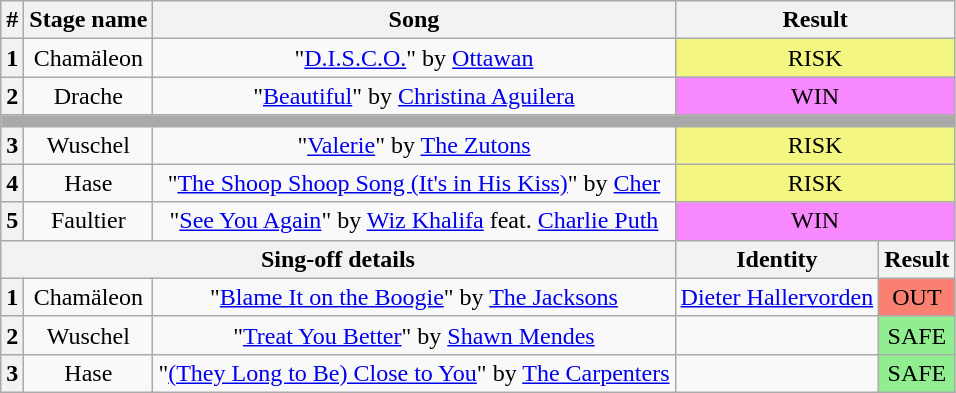<table class="wikitable plainrowheaders" style="text-align: center;">
<tr>
<th>#</th>
<th>Stage name</th>
<th>Song</th>
<th colspan=2>Result</th>
</tr>
<tr>
<th>1</th>
<td>Chamäleon</td>
<td>"<a href='#'>D.I.S.C.O.</a>" by <a href='#'>Ottawan</a></td>
<td colspan=2 bgcolor="#F3F781">RISK</td>
</tr>
<tr>
<th>2</th>
<td>Drache</td>
<td>"<a href='#'>Beautiful</a>" by <a href='#'>Christina Aguilera</a></td>
<td colspan=2 bgcolor="#F888FD">WIN</td>
</tr>
<tr>
<td colspan="5" style="background:darkgray"></td>
</tr>
<tr>
<th>3</th>
<td>Wuschel</td>
<td>"<a href='#'>Valerie</a>" by <a href='#'>The Zutons</a></td>
<td colspan=2 bgcolor="#F3F781">RISK</td>
</tr>
<tr>
<th>4</th>
<td>Hase</td>
<td>"<a href='#'>The Shoop Shoop Song (It's in His Kiss)</a>" by <a href='#'>Cher</a></td>
<td colspan=2 bgcolor="#F3F781">RISK</td>
</tr>
<tr>
<th>5</th>
<td>Faultier</td>
<td>"<a href='#'>See You Again</a>" by <a href='#'>Wiz Khalifa</a> feat. <a href='#'>Charlie Puth</a></td>
<td colspan=2 bgcolor="#F888FD">WIN</td>
</tr>
<tr>
<th colspan="3">Sing-off details</th>
<th>Identity</th>
<th>Result</th>
</tr>
<tr>
<th>1</th>
<td>Chamäleon</td>
<td>"<a href='#'>Blame It on the Boogie</a>" by <a href='#'>The Jacksons</a></td>
<td><a href='#'>Dieter Hallervorden</a></td>
<td bgcolor=salmon>OUT</td>
</tr>
<tr>
<th>2</th>
<td>Wuschel</td>
<td>"<a href='#'>Treat You Better</a>" by <a href='#'>Shawn Mendes</a></td>
<td></td>
<td bgcolor=lightgreen>SAFE</td>
</tr>
<tr>
<th>3</th>
<td>Hase</td>
<td>"<a href='#'>(They Long to Be) Close to You</a>" by <a href='#'>The Carpenters</a></td>
<td></td>
<td bgcolor=lightgreen>SAFE</td>
</tr>
</table>
